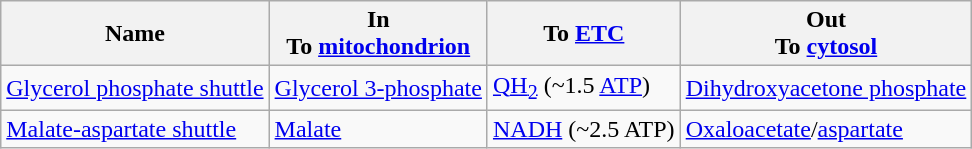<table class="wikitable">
<tr>
<th>Name</th>
<th>In<br>To <a href='#'>mitochondrion</a></th>
<th>To <a href='#'>ETC</a></th>
<th>Out<br>To <a href='#'>cytosol</a></th>
</tr>
<tr>
<td><a href='#'>Glycerol phosphate shuttle</a></td>
<td><a href='#'>Glycerol 3-phosphate</a></td>
<td><a href='#'>QH<sub>2</sub></a> (~1.5 <a href='#'>ATP</a>)</td>
<td><a href='#'>Dihydroxyacetone phosphate</a></td>
</tr>
<tr>
<td><a href='#'>Malate-aspartate shuttle</a></td>
<td><a href='#'>Malate</a></td>
<td><a href='#'>NADH</a> (~2.5 ATP)</td>
<td><a href='#'>Oxaloacetate</a>/<a href='#'>aspartate</a></td>
</tr>
</table>
